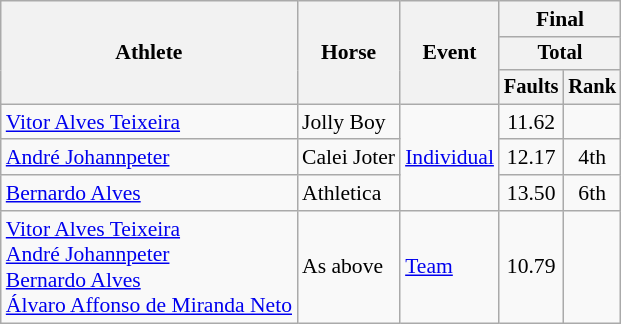<table class=wikitable style=font-size:90%;text-align:center>
<tr>
<th rowspan=3>Athlete</th>
<th rowspan=3>Horse</th>
<th rowspan=3>Event</th>
<th colspan=2>Final</th>
</tr>
<tr style=font-size:95%>
<th colspan=2>Total</th>
</tr>
<tr style=font-size:95%>
<th>Faults</th>
<th>Rank</th>
</tr>
<tr>
<td align=left><a href='#'>Vitor Alves Teixeira</a></td>
<td align=left>Jolly Boy</td>
<td align=left rowspan=3><a href='#'>Individual</a></td>
<td>11.62</td>
<td></td>
</tr>
<tr>
<td align=left><a href='#'>André Johannpeter</a></td>
<td align=left>Calei Joter</td>
<td>12.17</td>
<td>4th</td>
</tr>
<tr>
<td align=left><a href='#'>Bernardo Alves</a></td>
<td align=left>Athletica</td>
<td>13.50</td>
<td>6th</td>
</tr>
<tr>
<td align=left><a href='#'>Vitor Alves Teixeira</a><br><a href='#'>André Johannpeter</a><br><a href='#'>Bernardo Alves</a><br><a href='#'>Álvaro Affonso de Miranda Neto</a></td>
<td align=left>As above</td>
<td align=left><a href='#'>Team</a></td>
<td>10.79</td>
<td></td>
</tr>
</table>
